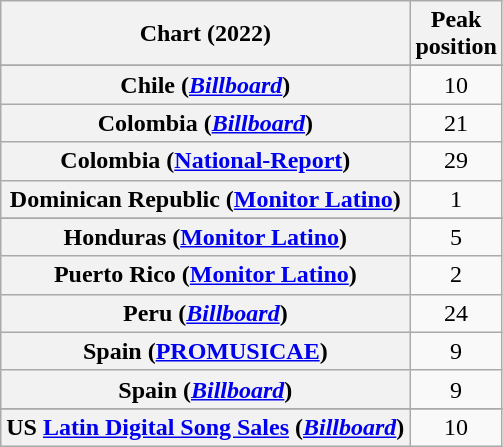<table class="wikitable sortable plainrowheaders" style="text-align:center">
<tr>
<th scope="col">Chart (2022)</th>
<th scope="col">Peak<br>position</th>
</tr>
<tr>
</tr>
<tr>
<th scope="row">Chile (<em><a href='#'>Billboard</a></em>)</th>
<td>10</td>
</tr>
<tr>
<th scope="row">Colombia (<em><a href='#'>Billboard</a></em>)</th>
<td>21</td>
</tr>
<tr>
<th scope="row">Colombia (<a href='#'>National-Report</a>)</th>
<td>29</td>
</tr>
<tr>
<th scope="row">Dominican Republic (<a href='#'>Monitor Latino</a>)</th>
<td>1</td>
</tr>
<tr>
</tr>
<tr>
<th scope="row">Honduras (<a href='#'>Monitor Latino</a>)</th>
<td>5</td>
</tr>
<tr>
<th scope="row">Puerto Rico (<a href='#'>Monitor Latino</a>)</th>
<td>2</td>
</tr>
<tr>
<th scope="row">Peru (<em><a href='#'>Billboard</a></em>)</th>
<td>24</td>
</tr>
<tr>
<th scope="row">Spain (<a href='#'>PROMUSICAE</a>)</th>
<td>9</td>
</tr>
<tr>
<th scope="row">Spain (<em><a href='#'>Billboard</a></em>)</th>
<td>9</td>
</tr>
<tr>
</tr>
<tr>
</tr>
<tr>
<th scope="row">US <a href='#'>Latin Digital Song Sales</a> (<em><a href='#'>Billboard</a></em>)</th>
<td>10</td>
</tr>
</table>
